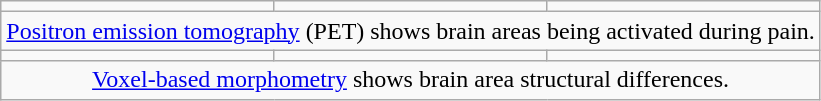<table class="wikitable floatright">
<tr>
<td></td>
<td></td>
<td></td>
</tr>
<tr>
<td colspan="3" style="text-align:center;"><a href='#'>Positron emission tomography</a> (PET) shows brain areas being activated during pain.</td>
</tr>
<tr>
<td></td>
<td></td>
<td></td>
</tr>
<tr>
<td colspan="3" style="text-align:center;"><a href='#'>Voxel-based morphometry</a> shows brain area structural differences.</td>
</tr>
</table>
